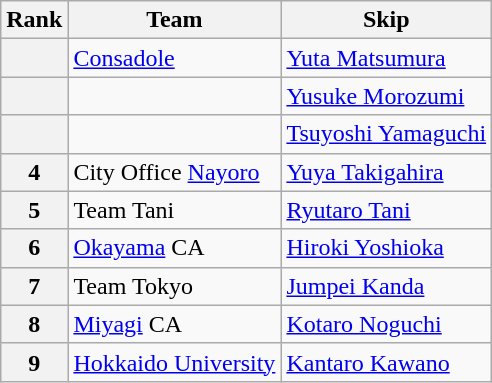<table class="wikitable sortable">
<tr>
<th>Rank</th>
<th>Team</th>
<th>Skip</th>
</tr>
<tr>
<th></th>
<td style="text-align: left;"> <a href='#'>Consadole</a></td>
<td style="text-align: left;"><a href='#'>Yuta Matsumura</a></td>
</tr>
<tr>
<th></th>
<td style="text-align: left;"> </td>
<td style="text-align: left;"><a href='#'>Yusuke Morozumi</a></td>
</tr>
<tr>
<th></th>
<td style="text-align: left;"> </td>
<td style="text-align: left;"><a href='#'>Tsuyoshi Yamaguchi</a></td>
</tr>
<tr>
<th>4</th>
<td style="text-align: left;"> City Office <a href='#'>Nayoro</a></td>
<td style="text-align: left;"><a href='#'>Yuya Takigahira</a></td>
</tr>
<tr>
<th>5</th>
<td style="text-align: left;"> Team Tani</td>
<td style="text-align: left;"><a href='#'>Ryutaro Tani</a></td>
</tr>
<tr>
<th>6</th>
<td style="text-align: left;"> <a href='#'>Okayama</a> CA</td>
<td style="text-align: left;"><a href='#'>Hiroki Yoshioka</a></td>
</tr>
<tr>
<th>7</th>
<td style="text-align: left;"> Team Tokyo</td>
<td style="text-align: left;"><a href='#'>Jumpei Kanda</a></td>
</tr>
<tr>
<th>8</th>
<td style="text-align: left;"> <a href='#'>Miyagi</a> CA</td>
<td style="text-align: left;"><a href='#'>Kotaro Noguchi</a></td>
</tr>
<tr>
<th>9</th>
<td style="text-align: left;"> <a href='#'>Hokkaido University</a></td>
<td style="text-align: left;"><a href='#'>Kantaro Kawano</a></td>
</tr>
</table>
